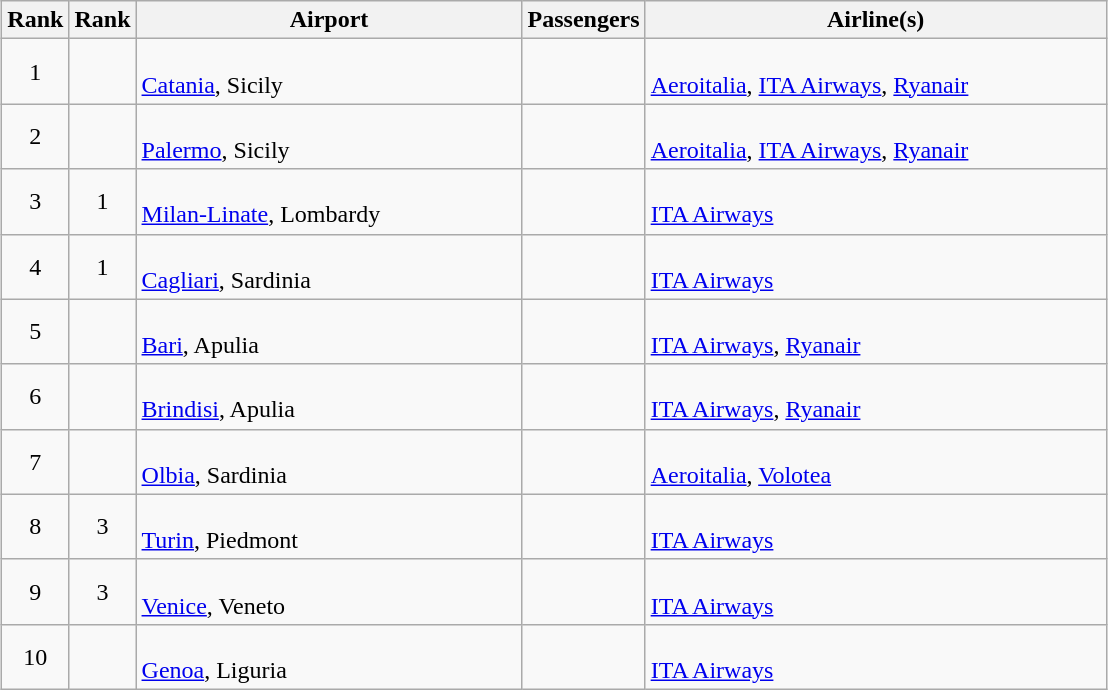<table class="wikitable sortable" style="margin:auto;">
<tr>
<th style="width:25px;">Rank</th>
<th style="width:25px;">Rank<br></th>
<th style="width:250px;">Airport</th>
<th style="width:50px;">Passengers</th>
<th style="width:300px;">Airline(s)</th>
</tr>
<tr>
<td style="text-align:center;">1</td>
<td style="text-align:center;"></td>
<td><br><a href='#'>Catania</a>, Sicily</td>
<td style="text-align:center;"> </td>
<td><br><a href='#'>Aeroitalia</a>, <a href='#'>ITA Airways</a>, <a href='#'>Ryanair</a></td>
</tr>
<tr>
<td style="text-align:center;">2</td>
<td style="text-align:center;"></td>
<td><br><a href='#'>Palermo</a>, Sicily</td>
<td style="text-align:center;"> </td>
<td><br><a href='#'>Aeroitalia</a>, <a href='#'>ITA Airways</a>, <a href='#'>Ryanair</a></td>
</tr>
<tr>
<td style="text-align:center;">3</td>
<td style="text-align:center;"> 1</td>
<td><br><a href='#'>Milan-Linate</a>, Lombardy</td>
<td style="text-align:center;"> </td>
<td><br><a href='#'>ITA Airways</a></td>
</tr>
<tr>
<td style="text-align:center;">4</td>
<td style="text-align:center;"> 1</td>
<td><br><a href='#'>Cagliari</a>, Sardinia</td>
<td style="text-align:center;"> </td>
<td><br><a href='#'>ITA Airways</a></td>
</tr>
<tr>
<td style="text-align:center;">5</td>
<td style="text-align:center;"></td>
<td><br><a href='#'>Bari</a>, Apulia</td>
<td style="text-align:center;"> </td>
<td><br><a href='#'>ITA Airways</a>, <a href='#'>Ryanair</a></td>
</tr>
<tr>
<td style="text-align:center;">6</td>
<td style="text-align:center;"></td>
<td><br><a href='#'>Brindisi</a>, Apulia</td>
<td style="text-align:center;"> </td>
<td><br><a href='#'>ITA Airways</a>, <a href='#'>Ryanair</a></td>
</tr>
<tr>
<td style="text-align:center;">7</td>
<td style="text-align:center;"></td>
<td><br><a href='#'>Olbia</a>, Sardinia</td>
<td style="text-align:center;"> </td>
<td><br><a href='#'>Aeroitalia</a>, <a href='#'>Volotea</a></td>
</tr>
<tr>
<td style="text-align:center;">8</td>
<td style="text-align:center;"> 3</td>
<td><br><a href='#'>Turin</a>, Piedmont</td>
<td style="text-align:center;"> </td>
<td><br><a href='#'>ITA Airways</a></td>
</tr>
<tr>
<td style="text-align:center;">9</td>
<td style="text-align:center;"> 3</td>
<td><br><a href='#'>Venice</a>, Veneto</td>
<td style="text-align:center;"> </td>
<td><br><a href='#'>ITA Airways</a></td>
</tr>
<tr>
<td style="text-align:center;">10</td>
<td style="text-align:center;"></td>
<td><br><a href='#'>Genoa</a>, Liguria</td>
<td style="text-align:center;"> </td>
<td><br><a href='#'>ITA Airways</a></td>
</tr>
</table>
